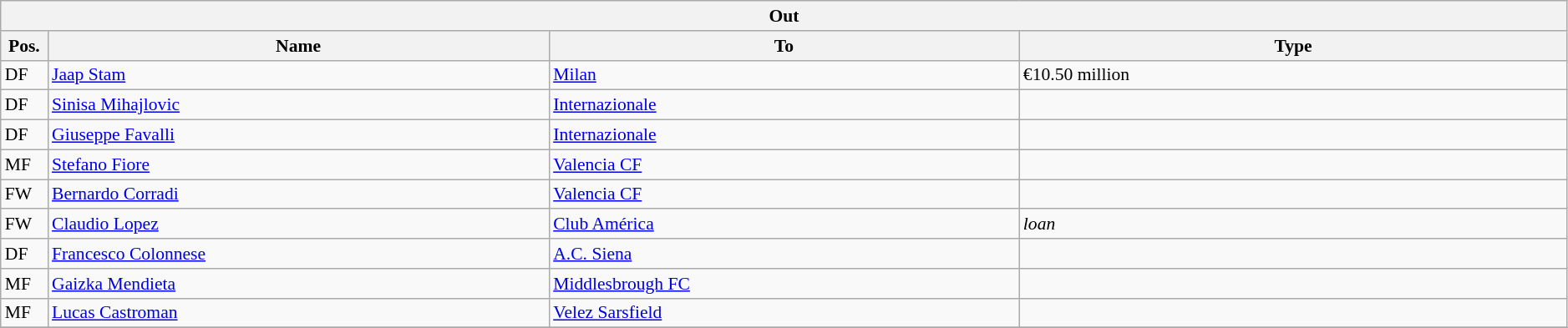<table class="wikitable" style="font-size:90%;width:99%;">
<tr>
<th colspan="4">Out</th>
</tr>
<tr>
<th width=3%>Pos.</th>
<th width=32%>Name</th>
<th width=30%>To</th>
<th width=35%>Type</th>
</tr>
<tr>
<td>DF</td>
<td><a href='#'>Jaap Stam</a></td>
<td><a href='#'>Milan</a></td>
<td>€10.50 million</td>
</tr>
<tr>
<td>DF</td>
<td><a href='#'>Sinisa Mihajlovic</a></td>
<td><a href='#'>Internazionale</a></td>
<td></td>
</tr>
<tr>
<td>DF</td>
<td><a href='#'>Giuseppe Favalli</a></td>
<td><a href='#'>Internazionale</a></td>
<td></td>
</tr>
<tr>
<td>MF</td>
<td><a href='#'>Stefano Fiore</a></td>
<td><a href='#'>Valencia CF</a></td>
<td></td>
</tr>
<tr>
<td>FW</td>
<td><a href='#'>Bernardo Corradi</a></td>
<td><a href='#'>Valencia CF</a></td>
<td></td>
</tr>
<tr>
<td>FW</td>
<td><a href='#'>Claudio Lopez</a></td>
<td><a href='#'>Club América</a></td>
<td><em>loan</em></td>
</tr>
<tr>
<td>DF</td>
<td><a href='#'>Francesco Colonnese</a></td>
<td><a href='#'>A.C. Siena</a></td>
<td></td>
</tr>
<tr>
<td>MF</td>
<td><a href='#'>Gaizka Mendieta</a></td>
<td><a href='#'>Middlesbrough FC</a></td>
<td></td>
</tr>
<tr>
<td>MF</td>
<td><a href='#'>Lucas Castroman</a></td>
<td><a href='#'>Velez Sarsfield</a></td>
<td></td>
</tr>
<tr>
</tr>
</table>
